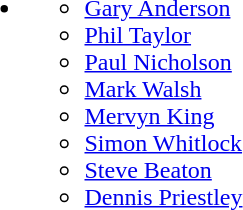<table>
<tr style="vertical-align: top;">
<td><br><ul><li><ul><li> <a href='#'>Gary Anderson</a></li><li> <a href='#'>Phil Taylor</a></li><li> <a href='#'>Paul Nicholson</a></li><li> <a href='#'>Mark Walsh</a></li><li> <a href='#'>Mervyn King</a></li><li> <a href='#'>Simon Whitlock</a></li><li> <a href='#'>Steve Beaton</a></li><li> <a href='#'>Dennis Priestley</a></li></ul></li></ul></td>
</tr>
<tr>
</tr>
</table>
